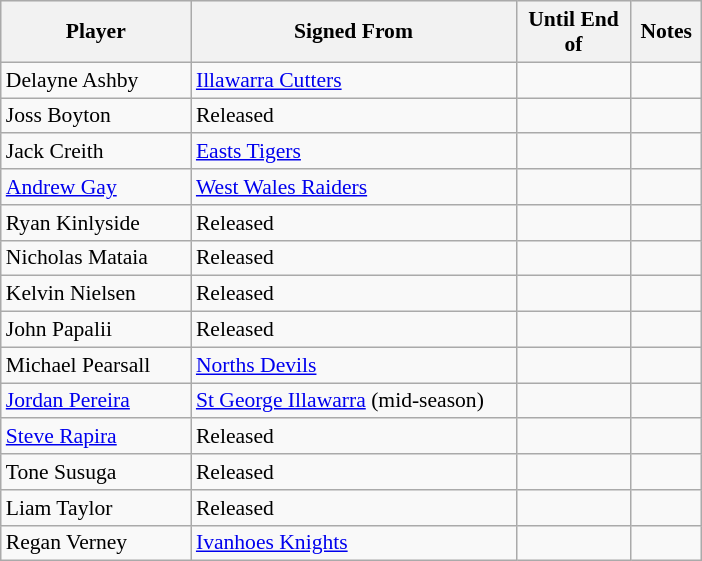<table class="wikitable" style="font-size:90%">
<tr style="background:#efefef;">
<th style="width:120px;">Player</th>
<th style="width:210px;">Signed From</th>
<th style="width:70px;">Until End of</th>
<th style="width:40px;">Notes</th>
</tr>
<tr>
<td>Delayne Ashby</td>
<td> <a href='#'>Illawarra Cutters</a></td>
<td></td>
<td></td>
</tr>
<tr>
<td>Joss Boyton</td>
<td>Released</td>
<td></td>
<td></td>
</tr>
<tr>
<td>Jack Creith</td>
<td> <a href='#'>Easts Tigers</a></td>
<td></td>
<td></td>
</tr>
<tr>
<td><a href='#'>Andrew Gay</a></td>
<td> <a href='#'>West Wales Raiders</a></td>
<td></td>
<td></td>
</tr>
<tr>
<td>Ryan Kinlyside</td>
<td>Released</td>
<td></td>
<td></td>
</tr>
<tr>
<td>Nicholas Mataia</td>
<td>Released</td>
<td></td>
<td></td>
</tr>
<tr>
<td>Kelvin Nielsen</td>
<td>Released</td>
<td></td>
<td></td>
</tr>
<tr>
<td>John Papalii</td>
<td>Released</td>
<td></td>
<td></td>
</tr>
<tr>
<td>Michael Pearsall</td>
<td> <a href='#'>Norths Devils</a></td>
<td></td>
<td></td>
</tr>
<tr>
<td><a href='#'>Jordan Pereira</a></td>
<td> <a href='#'>St George Illawarra</a> (mid-season)</td>
<td></td>
<td></td>
</tr>
<tr>
<td><a href='#'>Steve Rapira</a></td>
<td>Released</td>
<td></td>
<td></td>
</tr>
<tr>
<td>Tone Susuga</td>
<td>Released</td>
<td></td>
<td></td>
</tr>
<tr>
<td>Liam Taylor</td>
<td>Released</td>
<td></td>
<td></td>
</tr>
<tr>
<td>Regan Verney</td>
<td> <a href='#'>Ivanhoes Knights</a></td>
<td></td>
<td></td>
</tr>
</table>
